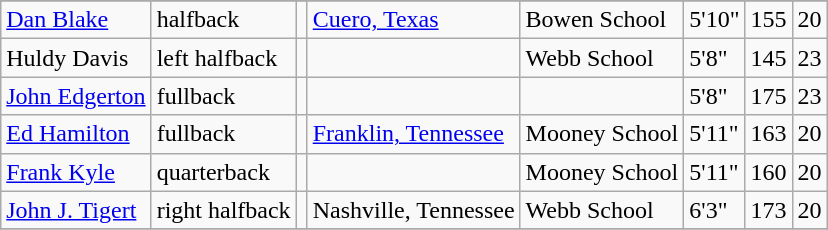<table class="wikitable">
<tr>
</tr>
<tr>
<td><a href='#'>Dan Blake</a></td>
<td>halfback</td>
<td></td>
<td><a href='#'>Cuero, Texas</a></td>
<td>Bowen School</td>
<td>5'10"</td>
<td>155</td>
<td>20</td>
</tr>
<tr>
<td>Huldy Davis</td>
<td>left halfback</td>
<td></td>
<td></td>
<td>Webb School</td>
<td>5'8"</td>
<td>145</td>
<td>23</td>
</tr>
<tr>
<td><a href='#'>John Edgerton</a></td>
<td>fullback</td>
<td></td>
<td></td>
<td></td>
<td>5'8"</td>
<td>175</td>
<td>23</td>
</tr>
<tr>
<td><a href='#'>Ed Hamilton</a></td>
<td>fullback</td>
<td></td>
<td><a href='#'>Franklin, Tennessee</a></td>
<td>Mooney School</td>
<td>5'11"</td>
<td>163</td>
<td>20</td>
</tr>
<tr>
<td><a href='#'>Frank Kyle</a></td>
<td>quarterback</td>
<td></td>
<td></td>
<td>Mooney School</td>
<td>5'11"</td>
<td>160</td>
<td>20</td>
</tr>
<tr>
<td><a href='#'>John J. Tigert</a></td>
<td>right halfback</td>
<td></td>
<td>Nashville, Tennessee</td>
<td>Webb School</td>
<td>6'3"</td>
<td>173</td>
<td>20</td>
</tr>
<tr>
</tr>
</table>
